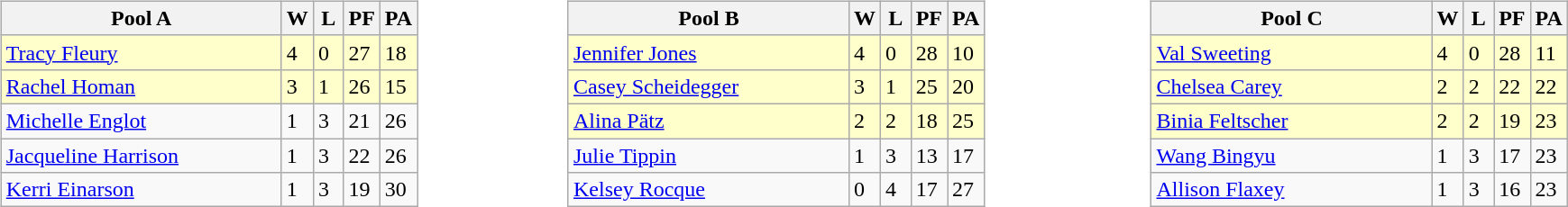<table>
<tr>
<td valign=top width=10%><br><table class=wikitable>
<tr>
<th width=200>Pool A</th>
<th width=15>W</th>
<th width=15>L</th>
<th width=15>PF</th>
<th width=15>PA</th>
</tr>
<tr bgcolor=#ffffcc>
<td> <a href='#'>Tracy Fleury</a></td>
<td>4</td>
<td>0</td>
<td>27</td>
<td>18</td>
</tr>
<tr bgcolor=#ffffcc>
<td> <a href='#'>Rachel Homan</a></td>
<td>3</td>
<td>1</td>
<td>26</td>
<td>15</td>
</tr>
<tr>
<td> <a href='#'>Michelle Englot</a></td>
<td>1</td>
<td>3</td>
<td>21</td>
<td>26</td>
</tr>
<tr>
<td> <a href='#'>Jacqueline Harrison</a></td>
<td>1</td>
<td>3</td>
<td>22</td>
<td>26</td>
</tr>
<tr>
<td> <a href='#'>Kerri Einarson</a></td>
<td>1</td>
<td>3</td>
<td>19</td>
<td>30</td>
</tr>
</table>
</td>
<td valign=top width=10%><br><table class=wikitable>
<tr>
<th width=200>Pool B</th>
<th width=15>W</th>
<th width=15>L</th>
<th width=15>PF</th>
<th width=15>PA</th>
</tr>
<tr bgcolor=#ffffcc>
<td> <a href='#'>Jennifer Jones</a></td>
<td>4</td>
<td>0</td>
<td>28</td>
<td>10</td>
</tr>
<tr bgcolor=#ffffcc>
<td> <a href='#'>Casey Scheidegger</a></td>
<td>3</td>
<td>1</td>
<td>25</td>
<td>20</td>
</tr>
<tr bgcolor=#ffffcc>
<td> <a href='#'>Alina Pätz</a></td>
<td>2</td>
<td>2</td>
<td>18</td>
<td>25</td>
</tr>
<tr>
<td> <a href='#'>Julie Tippin</a></td>
<td>1</td>
<td>3</td>
<td>13</td>
<td>17</td>
</tr>
<tr>
<td> <a href='#'>Kelsey Rocque</a></td>
<td>0</td>
<td>4</td>
<td>17</td>
<td>27</td>
</tr>
</table>
</td>
<td valign=top width=10%><br><table class=wikitable>
<tr>
<th width=200>Pool C</th>
<th width=15>W</th>
<th width=15>L</th>
<th width=15>PF</th>
<th width=15>PA</th>
</tr>
<tr bgcolor=#ffffcc>
<td> <a href='#'>Val Sweeting</a></td>
<td>4</td>
<td>0</td>
<td>28</td>
<td>11</td>
</tr>
<tr bgcolor=#ffffcc>
<td> <a href='#'>Chelsea Carey</a></td>
<td>2</td>
<td>2</td>
<td>22</td>
<td>22</td>
</tr>
<tr bgcolor=#ffffcc>
<td> <a href='#'>Binia Feltscher</a></td>
<td>2</td>
<td>2</td>
<td>19</td>
<td>23</td>
</tr>
<tr>
<td> <a href='#'>Wang Bingyu</a></td>
<td>1</td>
<td>3</td>
<td>17</td>
<td>23</td>
</tr>
<tr>
<td> <a href='#'>Allison Flaxey</a></td>
<td>1</td>
<td>3</td>
<td>16</td>
<td>23</td>
</tr>
</table>
</td>
</tr>
</table>
